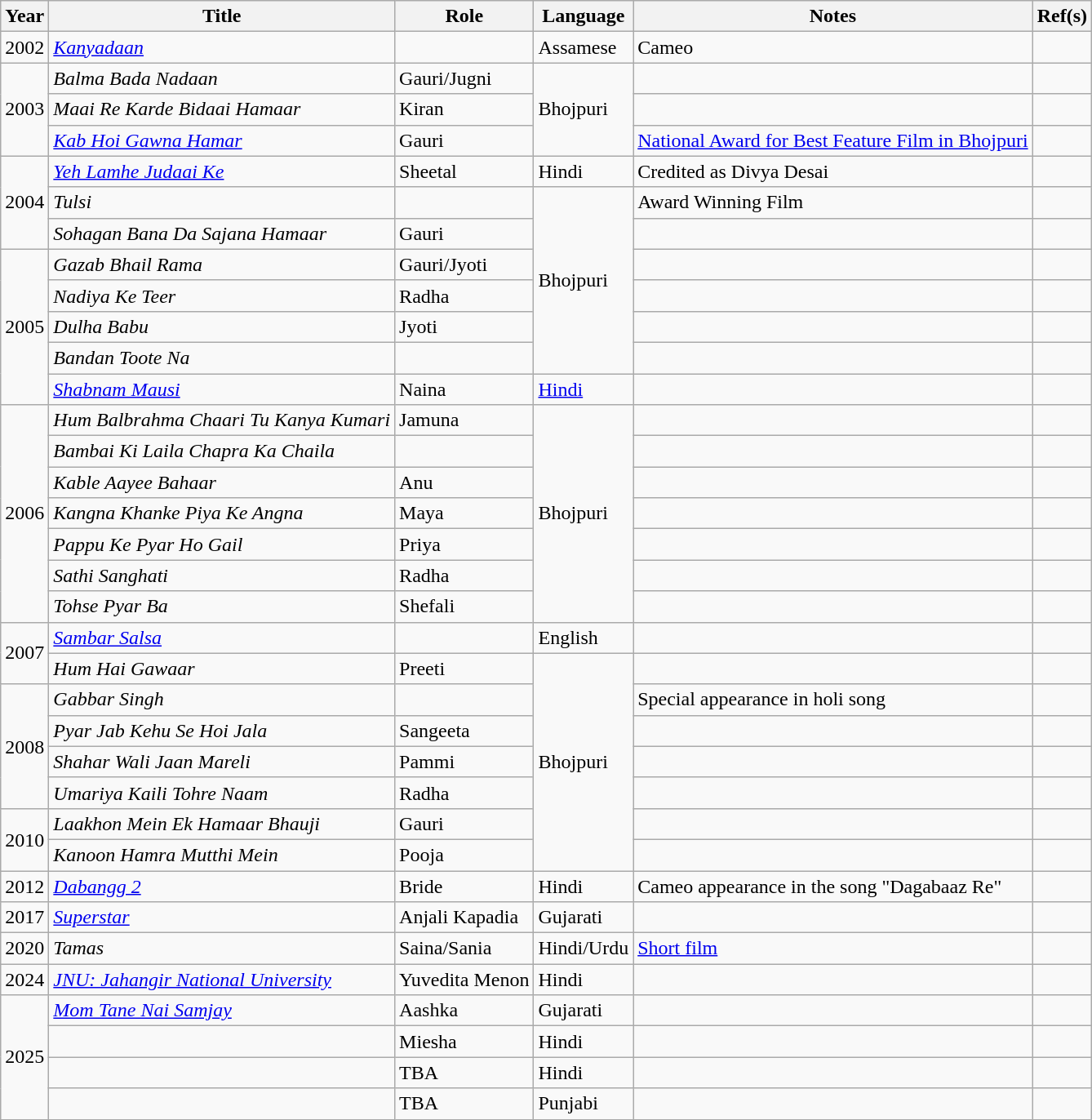<table class="wikitable sortable">
<tr>
<th>Year</th>
<th>Title</th>
<th>Role</th>
<th>Language</th>
<th>Notes</th>
<th>Ref(s)</th>
</tr>
<tr>
<td>2002</td>
<td><em><a href='#'>Kanyadaan</a></em></td>
<td></td>
<td>Assamese</td>
<td>Cameo</td>
<td></td>
</tr>
<tr>
<td rowspan="3">2003</td>
<td><em>Balma Bada Nadaan</em></td>
<td>Gauri/Jugni</td>
<td rowspan="3">Bhojpuri</td>
<td></td>
<td></td>
</tr>
<tr>
<td><em>Maai Re Karde Bidaai Hamaar</em></td>
<td>Kiran</td>
<td></td>
<td></td>
</tr>
<tr>
<td><em><a href='#'>Kab Hoi Gawna Hamar</a></em></td>
<td>Gauri</td>
<td><a href='#'>National Award for Best Feature Film in Bhojpuri</a></td>
<td></td>
</tr>
<tr>
<td rowspan="3">2004</td>
<td><em><a href='#'>Yeh Lamhe Judaai Ke</a></em></td>
<td>Sheetal</td>
<td>Hindi</td>
<td>Credited as Divya Desai</td>
<td></td>
</tr>
<tr>
<td><em>Tulsi</em></td>
<td></td>
<td rowspan="6">Bhojpuri</td>
<td>Award Winning Film</td>
<td></td>
</tr>
<tr>
<td><em>Sohagan Bana Da Sajana Hamaar</em></td>
<td>Gauri</td>
<td></td>
<td></td>
</tr>
<tr>
<td rowspan="5">2005</td>
<td><em>Gazab Bhail Rama</em></td>
<td>Gauri/Jyoti</td>
<td></td>
<td></td>
</tr>
<tr>
<td><em>Nadiya Ke Teer</em></td>
<td>Radha</td>
<td></td>
<td></td>
</tr>
<tr>
<td><em>Dulha Babu</em></td>
<td>Jyoti</td>
<td></td>
<td></td>
</tr>
<tr>
<td><em>Bandan Toote Na</em></td>
<td></td>
<td></td>
<td></td>
</tr>
<tr>
<td><em><a href='#'>Shabnam Mausi</a></em></td>
<td>Naina</td>
<td><a href='#'>Hindi</a></td>
<td></td>
<td></td>
</tr>
<tr>
<td rowspan="7">2006</td>
<td><em>Hum Balbrahma Chaari Tu Kanya Kumari</em></td>
<td>Jamuna</td>
<td rowspan="7">Bhojpuri</td>
<td></td>
<td></td>
</tr>
<tr>
<td><em>Bambai Ki Laila Chapra Ka Chaila</em></td>
<td></td>
<td></td>
<td></td>
</tr>
<tr>
<td><em>Kable Aayee Bahaar</em></td>
<td>Anu</td>
<td></td>
<td></td>
</tr>
<tr>
<td><em>Kangna Khanke Piya Ke Angna</em></td>
<td>Maya</td>
<td></td>
<td></td>
</tr>
<tr>
<td><em>Pappu Ke Pyar Ho Gail</em></td>
<td>Priya</td>
<td></td>
<td></td>
</tr>
<tr>
<td><em>Sathi Sanghati</em></td>
<td>Radha</td>
<td></td>
<td></td>
</tr>
<tr>
<td><em>Tohse Pyar Ba</em></td>
<td>Shefali</td>
<td></td>
<td></td>
</tr>
<tr>
<td rowspan="2">2007</td>
<td><em><a href='#'>Sambar Salsa</a></em></td>
<td></td>
<td>English</td>
<td></td>
<td></td>
</tr>
<tr>
<td><em>Hum Hai Gawaar</em></td>
<td>Preeti</td>
<td rowspan=7>Bhojpuri</td>
<td></td>
<td></td>
</tr>
<tr>
<td rowspan="4">2008</td>
<td><em>Gabbar Singh</em></td>
<td></td>
<td>Special appearance in holi song</td>
<td></td>
</tr>
<tr>
<td><em>Pyar Jab Kehu Se Hoi Jala</em></td>
<td>Sangeeta</td>
<td></td>
<td></td>
</tr>
<tr>
<td><em>Shahar Wali Jaan Mareli</em></td>
<td>Pammi</td>
<td></td>
<td></td>
</tr>
<tr>
<td><em>Umariya Kaili Tohre Naam</em></td>
<td>Radha</td>
<td></td>
<td></td>
</tr>
<tr>
<td rowspan="2">2010</td>
<td><em>Laakhon Mein Ek Hamaar Bhauji</em></td>
<td>Gauri</td>
<td></td>
<td></td>
</tr>
<tr>
<td><em>Kanoon Hamra Mutthi Mein</em></td>
<td>Pooja</td>
<td></td>
<td></td>
</tr>
<tr>
<td>2012</td>
<td><em><a href='#'>Dabangg 2</a></em></td>
<td>Bride</td>
<td>Hindi</td>
<td>Cameo appearance in the song "Dagabaaz Re"</td>
<td></td>
</tr>
<tr>
<td>2017</td>
<td><em><a href='#'>Superstar</a></em></td>
<td>Anjali Kapadia</td>
<td>Gujarati</td>
<td></td>
<td></td>
</tr>
<tr>
<td>2020</td>
<td><em>Tamas</em></td>
<td>Saina/Sania</td>
<td>Hindi/Urdu</td>
<td><a href='#'>Short film</a></td>
<td></td>
</tr>
<tr>
<td>2024</td>
<td><em><a href='#'>JNU: Jahangir National University</a></em></td>
<td>Yuvedita Menon</td>
<td>Hindi</td>
<td></td>
<td></td>
</tr>
<tr>
<td rowspan="4">2025</td>
<td><em><a href='#'>Mom Tane Nai Samjay</a></em></td>
<td>Aashka</td>
<td>Gujarati</td>
<td></td>
<td></td>
</tr>
<tr>
<td></td>
<td>Miesha</td>
<td>Hindi</td>
<td></td>
<td></td>
</tr>
<tr>
<td></td>
<td>TBA</td>
<td>Hindi</td>
<td></td>
<td></td>
</tr>
<tr>
<td></td>
<td>TBA</td>
<td>Punjabi</td>
<td></td>
<td></td>
</tr>
</table>
